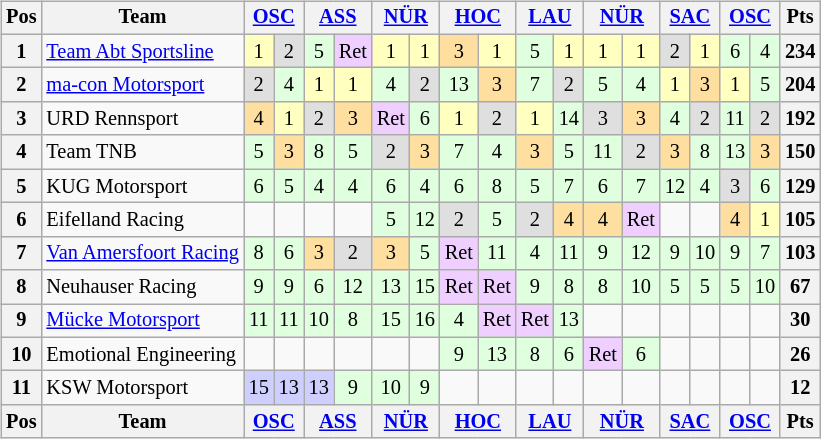<table>
<tr>
<td><br><table class="wikitable" style="font-size: 85%; text-align:center">
<tr valign="top">
<th valign="middle">Pos</th>
<th valign="middle">Team</th>
<th colspan=2><a href='#'>OSC</a><br></th>
<th colspan=2><a href='#'>ASS</a><br></th>
<th colspan=2><a href='#'>NÜR</a><br></th>
<th colspan=2><a href='#'>HOC</a><br></th>
<th colspan=2><a href='#'>LAU</a><br></th>
<th colspan=2><a href='#'>NÜR</a><br></th>
<th colspan=2><a href='#'>SAC</a><br></th>
<th colspan=2><a href='#'>OSC</a><br></th>
<th valign="middle">Pts</th>
</tr>
<tr>
<th>1</th>
<td align=left> <a href='#'>Team Abt Sportsline</a></td>
<td style="background:#FFFFBF;">1</td>
<td style="background:#DFDFDF;">2</td>
<td style="background:#DFFFDF;">5</td>
<td style="background:#EFCFFF;">Ret</td>
<td style="background:#FFFFBF;">1</td>
<td style="background:#FFFFBF;">1</td>
<td style="background:#FFDF9F;">3</td>
<td style="background:#FFFFBF;">1</td>
<td style="background:#DFFFDF;">5</td>
<td style="background:#FFFFBF;">1</td>
<td style="background:#FFFFBF;">1</td>
<td style="background:#FFFFBF;">1</td>
<td style="background:#DFDFDF;">2</td>
<td style="background:#FFFFBF;">1</td>
<td style="background:#DFFFDF;">6</td>
<td style="background:#DFFFDF;">4</td>
<th>234</th>
</tr>
<tr>
<th>2</th>
<td align=left> <a href='#'>ma-con Motorsport</a></td>
<td style="background:#DFDFDF;">2</td>
<td style="background:#DFFFDF;">4</td>
<td style="background:#FFFFBF;">1</td>
<td style="background:#FFFFBF;">1</td>
<td style="background:#DFFFDF;">4</td>
<td style="background:#DFDFDF;">2</td>
<td style="background:#DFFFDF;">13</td>
<td style="background:#FFDF9F;">3</td>
<td style="background:#DFFFDF;">7</td>
<td style="background:#DFDFDF;">2</td>
<td style="background:#DFFFDF;">5</td>
<td style="background:#DFFFDF;">4</td>
<td style="background:#FFFFBF;">1</td>
<td style="background:#FFDF9F;">3</td>
<td style="background:#FFFFBF;">1</td>
<td style="background:#DFFFDF;">5</td>
<th>204</th>
</tr>
<tr>
<th>3</th>
<td align=left> URD Rennsport</td>
<td style="background:#FFDF9F;">4</td>
<td style="background:#FFFFBF;">1</td>
<td style="background:#DFDFDF;">2</td>
<td style="background:#FFDF9F;">3</td>
<td style="background:#EFCFFF;">Ret</td>
<td style="background:#DFFFDF;">6</td>
<td style="background:#FFFFBF;">1</td>
<td style="background:#DFDFDF;">2</td>
<td style="background:#FFFFBF;">1</td>
<td style="background:#DFFFDF;">14</td>
<td style="background:#DFDFDF;">3</td>
<td style="background:#FFDF9F;">3</td>
<td style="background:#DFFFDF;">4</td>
<td style="background:#DFDFDF;">2</td>
<td style="background:#DFFFDF;">11</td>
<td style="background:#DFDFDF;">2</td>
<th>192</th>
</tr>
<tr>
<th>4</th>
<td align=left> Team TNB</td>
<td style="background:#DFFFDF;">5</td>
<td style="background:#FFDF9F;">3</td>
<td style="background:#DFFFDF;">8</td>
<td style="background:#DFFFDF;">5</td>
<td style="background:#DFDFDF;">2</td>
<td style="background:#FFDF9F;">3</td>
<td style="background:#DFFFDF;">7</td>
<td style="background:#DFFFDF;">4</td>
<td style="background:#FFDF9F;">3</td>
<td style="background:#DFFFDF;">5</td>
<td style="background:#DFFFDF;">11</td>
<td style="background:#DFDFDF;">2</td>
<td style="background:#FFDF9F;">3</td>
<td style="background:#DFFFDF;">8</td>
<td style="background:#DFFFDF;">13</td>
<td style="background:#FFDF9F;">3</td>
<th>150</th>
</tr>
<tr>
<th>5</th>
<td align=left> KUG Motorsport</td>
<td style="background:#DFFFDF;">6</td>
<td style="background:#DFFFDF;">5</td>
<td style="background:#DFFFDF;">4</td>
<td style="background:#DFFFDF;">4</td>
<td style="background:#DFFFDF;">6</td>
<td style="background:#DFFFDF;">4</td>
<td style="background:#DFFFDF;">6</td>
<td style="background:#DFFFDF;">8</td>
<td style="background:#DFFFDF;">5</td>
<td style="background:#DFFFDF;">7</td>
<td style="background:#DFFFDF;">6</td>
<td style="background:#DFFFDF;">7</td>
<td style="background:#DFFFDF;">12</td>
<td style="background:#DFFFDF;">4</td>
<td style="background:#DFDFDF;">3</td>
<td style="background:#DFFFDF;">6</td>
<th>129</th>
</tr>
<tr>
<th>6</th>
<td align=left> Eifelland Racing</td>
<td></td>
<td></td>
<td></td>
<td></td>
<td style="background:#DFFFDF;">5</td>
<td style="background:#DFFFDF;">12</td>
<td style="background:#DFDFDF;">2</td>
<td style="background:#DFFFDF;">5</td>
<td style="background:#DFDFDF;">2</td>
<td style="background:#FFDF9F;">4</td>
<td style="background:#FFDF9F;">4</td>
<td style="background:#EFCFFF;">Ret</td>
<td></td>
<td></td>
<td style="background:#FFDF9F;">4</td>
<td style="background:#FFFFBF;">1</td>
<th>105</th>
</tr>
<tr>
<th>7</th>
<td align=left nowrap> <a href='#'>Van Amersfoort Racing</a></td>
<td style="background:#DFFFDF;">8</td>
<td style="background:#DFFFDF;">6</td>
<td style="background:#FFDF9F;">3</td>
<td style="background:#DFDFDF;">2</td>
<td style="background:#FFDF9F;">3</td>
<td style="background:#DFFFDF;">5</td>
<td style="background:#EFCFFF;">Ret</td>
<td style="background:#DFFFDF;">11</td>
<td style="background:#DFFFDF;">4</td>
<td style="background:#DFFFDF;">11</td>
<td style="background:#DFFFDF;">9</td>
<td style="background:#DFFFDF;">12</td>
<td style="background:#DFFFDF;">9</td>
<td style="background:#DFFFDF;">10</td>
<td style="background:#DFFFDF;">9</td>
<td style="background:#DFFFDF;">7</td>
<th>103</th>
</tr>
<tr>
<th>8</th>
<td align=left> Neuhauser Racing</td>
<td style="background:#DFFFDF;">9</td>
<td style="background:#DFFFDF;">9</td>
<td style="background:#DFFFDF;">6</td>
<td style="background:#DFFFDF;">12</td>
<td style="background:#DFFFDF;">13</td>
<td style="background:#DFFFDF;">15</td>
<td style="background:#EFCFFF;">Ret</td>
<td style="background:#EFCFFF;">Ret</td>
<td style="background:#DFFFDF;">9</td>
<td style="background:#DFFFDF;">8</td>
<td style="background:#DFFFDF;">8</td>
<td style="background:#DFFFDF;">10</td>
<td style="background:#DFFFDF;">5</td>
<td style="background:#DFFFDF;">5</td>
<td style="background:#DFFFDF;">5</td>
<td style="background:#DFFFDF;">10</td>
<th>67</th>
</tr>
<tr>
<th>9</th>
<td align=left> <a href='#'>Mücke Motorsport</a></td>
<td style="background:#DFFFDF;">11</td>
<td style="background:#DFFFDF;">11</td>
<td style="background:#DFFFDF;">10</td>
<td style="background:#DFFFDF;">8</td>
<td style="background:#DFFFDF;">15</td>
<td style="background:#DFFFDF;">16</td>
<td style="background:#DFFFDF;">4</td>
<td style="background:#EFCFFF;">Ret</td>
<td style="background:#EFCFFF;">Ret</td>
<td style="background:#DFFFDF;">13</td>
<td></td>
<td></td>
<td></td>
<td></td>
<td></td>
<td></td>
<th>30</th>
</tr>
<tr>
<th>10</th>
<td align=left> Emotional Engineering</td>
<td></td>
<td></td>
<td></td>
<td></td>
<td></td>
<td></td>
<td style="background:#DFFFDF;">9</td>
<td style="background:#DFFFDF;">13</td>
<td style="background:#DFFFDF;">8</td>
<td style="background:#DFFFDF;">6</td>
<td style="background:#EFCFFF;">Ret</td>
<td style="background:#DFFFDF;">6</td>
<td></td>
<td></td>
<td></td>
<td></td>
<th>26</th>
</tr>
<tr>
<th>11</th>
<td align=left> KSW Motorsport</td>
<td style="background:#CFCFFF;">15</td>
<td style="background:#CFCFFF;">13</td>
<td style="background:#CFCFFF;">13</td>
<td style="background:#DFFFDF;">9</td>
<td style="background:#DFFFDF;">10</td>
<td style="background:#DFFFDF;">9</td>
<td></td>
<td></td>
<td></td>
<td></td>
<td></td>
<td></td>
<td></td>
<td></td>
<td></td>
<td></td>
<th>12</th>
</tr>
<tr>
<th valign="middle">Pos</th>
<th valign="middle">Team</th>
<th colspan=2><a href='#'>OSC</a><br></th>
<th colspan=2><a href='#'>ASS</a><br></th>
<th colspan=2><a href='#'>NÜR</a><br></th>
<th colspan=2><a href='#'>HOC</a><br></th>
<th colspan=2><a href='#'>LAU</a><br></th>
<th colspan=2><a href='#'>NÜR</a><br></th>
<th colspan=2><a href='#'>SAC</a><br></th>
<th colspan=2><a href='#'>OSC</a><br></th>
<th valign="middle">Pts</th>
</tr>
</table>
</td>
<td valign="top"><br></td>
</tr>
</table>
